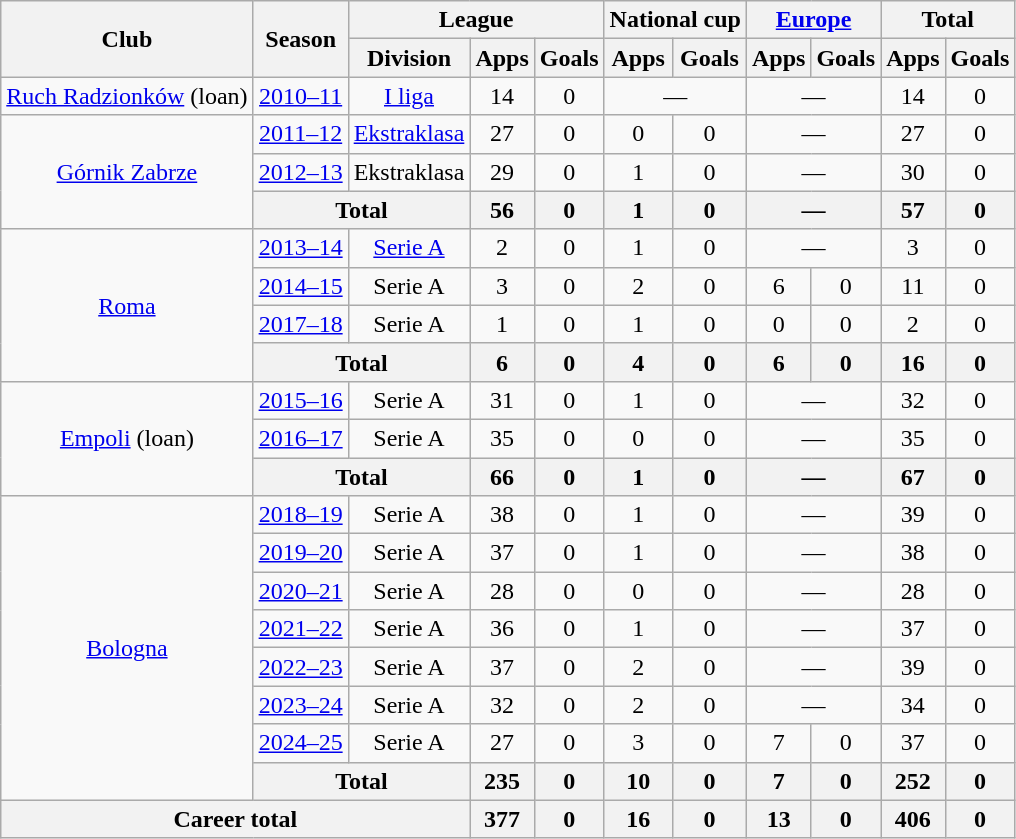<table class="wikitable" style="text-align: center">
<tr>
<th rowspan="2">Club</th>
<th rowspan="2">Season</th>
<th colspan="3">League</th>
<th colspan="2">National cup</th>
<th colspan="2"><a href='#'>Europe</a></th>
<th colspan="2">Total</th>
</tr>
<tr>
<th>Division</th>
<th>Apps</th>
<th>Goals</th>
<th>Apps</th>
<th>Goals</th>
<th>Apps</th>
<th>Goals</th>
<th>Apps</th>
<th>Goals</th>
</tr>
<tr>
<td><a href='#'>Ruch Radzionków</a> (loan)</td>
<td><a href='#'>2010–11</a></td>
<td><a href='#'>I liga</a></td>
<td>14</td>
<td>0</td>
<td colspan="2">—</td>
<td colspan="2">—</td>
<td>14</td>
<td>0</td>
</tr>
<tr>
<td rowspan="3"><a href='#'>Górnik Zabrze</a></td>
<td><a href='#'>2011–12</a></td>
<td><a href='#'>Ekstraklasa</a></td>
<td>27</td>
<td>0</td>
<td>0</td>
<td>0</td>
<td colspan="2">—</td>
<td>27</td>
<td>0</td>
</tr>
<tr>
<td><a href='#'>2012–13</a></td>
<td>Ekstraklasa</td>
<td>29</td>
<td>0</td>
<td>1</td>
<td>0</td>
<td colspan="2">—</td>
<td>30</td>
<td>0</td>
</tr>
<tr>
<th colspan="2">Total</th>
<th>56</th>
<th>0</th>
<th>1</th>
<th>0</th>
<th colspan="2">—</th>
<th>57</th>
<th>0</th>
</tr>
<tr>
<td rowspan="4"><a href='#'>Roma</a></td>
<td><a href='#'>2013–14</a></td>
<td><a href='#'>Serie A</a></td>
<td>2</td>
<td>0</td>
<td>1</td>
<td>0</td>
<td colspan="2">—</td>
<td>3</td>
<td>0</td>
</tr>
<tr>
<td><a href='#'>2014–15</a></td>
<td>Serie A</td>
<td>3</td>
<td>0</td>
<td>2</td>
<td>0</td>
<td>6</td>
<td>0</td>
<td>11</td>
<td>0</td>
</tr>
<tr>
<td><a href='#'>2017–18</a></td>
<td>Serie A</td>
<td>1</td>
<td>0</td>
<td>1</td>
<td>0</td>
<td>0</td>
<td>0</td>
<td>2</td>
<td>0</td>
</tr>
<tr>
<th colspan="2">Total</th>
<th>6</th>
<th>0</th>
<th>4</th>
<th>0</th>
<th>6</th>
<th>0</th>
<th>16</th>
<th>0</th>
</tr>
<tr>
<td rowspan="3"><a href='#'>Empoli</a> (loan)</td>
<td><a href='#'>2015–16</a></td>
<td>Serie A</td>
<td>31</td>
<td>0</td>
<td>1</td>
<td>0</td>
<td colspan="2">—</td>
<td>32</td>
<td>0</td>
</tr>
<tr>
<td><a href='#'>2016–17</a></td>
<td>Serie A</td>
<td>35</td>
<td>0</td>
<td>0</td>
<td>0</td>
<td colspan="2">—</td>
<td>35</td>
<td>0</td>
</tr>
<tr>
<th colspan="2">Total</th>
<th>66</th>
<th>0</th>
<th>1</th>
<th>0</th>
<th colspan="2">—</th>
<th>67</th>
<th>0</th>
</tr>
<tr>
<td rowspan="8"><a href='#'>Bologna</a></td>
<td><a href='#'>2018–19</a></td>
<td>Serie A</td>
<td>38</td>
<td>0</td>
<td>1</td>
<td>0</td>
<td colspan="2">—</td>
<td>39</td>
<td>0</td>
</tr>
<tr>
<td><a href='#'>2019–20</a></td>
<td>Serie A</td>
<td>37</td>
<td>0</td>
<td>1</td>
<td>0</td>
<td colspan="2">—</td>
<td>38</td>
<td>0</td>
</tr>
<tr>
<td><a href='#'>2020–21</a></td>
<td>Serie A</td>
<td>28</td>
<td>0</td>
<td>0</td>
<td>0</td>
<td colspan="2">—</td>
<td>28</td>
<td>0</td>
</tr>
<tr>
<td><a href='#'>2021–22</a></td>
<td>Serie A</td>
<td>36</td>
<td>0</td>
<td>1</td>
<td>0</td>
<td colspan="2">—</td>
<td>37</td>
<td>0</td>
</tr>
<tr>
<td><a href='#'>2022–23</a></td>
<td>Serie A</td>
<td>37</td>
<td>0</td>
<td>2</td>
<td>0</td>
<td colspan="2">—</td>
<td>39</td>
<td>0</td>
</tr>
<tr>
<td><a href='#'>2023–24</a></td>
<td>Serie A</td>
<td>32</td>
<td>0</td>
<td>2</td>
<td>0</td>
<td colspan="2">—</td>
<td>34</td>
<td>0</td>
</tr>
<tr>
<td><a href='#'>2024–25</a></td>
<td>Serie A</td>
<td>27</td>
<td>0</td>
<td>3</td>
<td>0</td>
<td>7</td>
<td>0</td>
<td>37</td>
<td>0</td>
</tr>
<tr>
<th colspan="2">Total</th>
<th>235</th>
<th>0</th>
<th>10</th>
<th>0</th>
<th>7</th>
<th>0</th>
<th>252</th>
<th>0</th>
</tr>
<tr>
<th colspan="3">Career total</th>
<th>377</th>
<th>0</th>
<th>16</th>
<th>0</th>
<th>13</th>
<th>0</th>
<th>406</th>
<th>0</th>
</tr>
</table>
